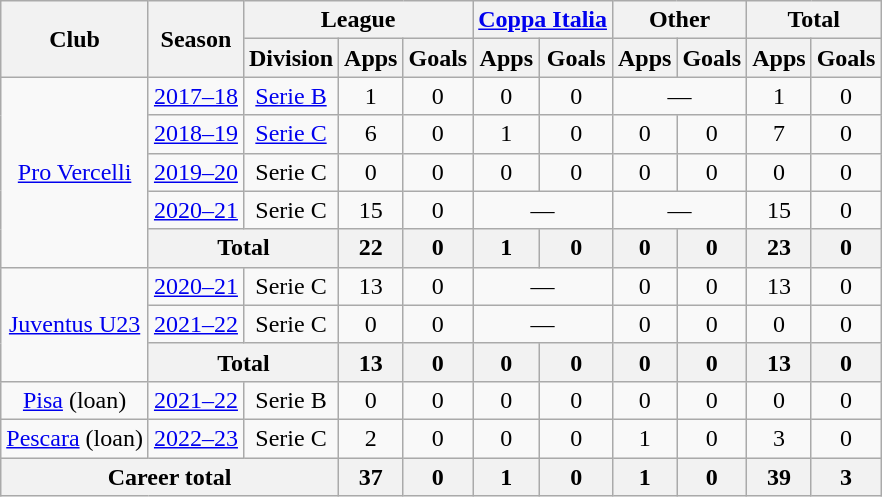<table class="wikitable" style="text-align:center">
<tr>
<th rowspan="2">Club</th>
<th rowspan="2">Season</th>
<th colspan="3">League</th>
<th colspan="2"><a href='#'>Coppa Italia</a></th>
<th colspan="2">Other</th>
<th colspan="2">Total</th>
</tr>
<tr>
<th>Division</th>
<th>Apps</th>
<th>Goals</th>
<th>Apps</th>
<th>Goals</th>
<th>Apps</th>
<th>Goals</th>
<th>Apps</th>
<th>Goals</th>
</tr>
<tr>
<td rowspan="5"><a href='#'>Pro Vercelli</a></td>
<td><a href='#'>2017–18</a></td>
<td><a href='#'>Serie B</a></td>
<td>1</td>
<td>0</td>
<td>0</td>
<td>0</td>
<td colspan="2">—</td>
<td>1</td>
<td>0</td>
</tr>
<tr>
<td><a href='#'>2018–19</a></td>
<td><a href='#'>Serie C</a></td>
<td>6</td>
<td>0</td>
<td>1</td>
<td>0</td>
<td>0</td>
<td>0</td>
<td>7</td>
<td>0</td>
</tr>
<tr>
<td><a href='#'>2019–20</a></td>
<td>Serie C</td>
<td>0</td>
<td>0</td>
<td>0</td>
<td>0</td>
<td>0</td>
<td>0</td>
<td>0</td>
<td>0</td>
</tr>
<tr>
<td><a href='#'>2020–21</a></td>
<td>Serie C</td>
<td>15</td>
<td>0</td>
<td colspan="2">—</td>
<td colspan="2">—</td>
<td>15</td>
<td>0</td>
</tr>
<tr>
<th colspan="2">Total</th>
<th>22</th>
<th>0</th>
<th>1</th>
<th>0</th>
<th>0</th>
<th>0</th>
<th>23</th>
<th>0</th>
</tr>
<tr>
<td rowspan="3"><a href='#'>Juventus U23</a></td>
<td><a href='#'>2020–21</a></td>
<td>Serie C</td>
<td>13</td>
<td>0</td>
<td colspan="2">—</td>
<td>0</td>
<td>0</td>
<td>13</td>
<td>0</td>
</tr>
<tr>
<td><a href='#'>2021–22</a></td>
<td>Serie C</td>
<td>0</td>
<td>0</td>
<td colspan="2">—</td>
<td>0</td>
<td>0</td>
<td>0</td>
<td>0</td>
</tr>
<tr>
<th colspan="2">Total</th>
<th>13</th>
<th>0</th>
<th>0</th>
<th>0</th>
<th>0</th>
<th>0</th>
<th>13</th>
<th>0</th>
</tr>
<tr>
<td><a href='#'>Pisa</a> (loan)</td>
<td><a href='#'>2021–22</a></td>
<td>Serie B</td>
<td>0</td>
<td>0</td>
<td>0</td>
<td>0</td>
<td>0</td>
<td>0</td>
<td>0</td>
<td>0</td>
</tr>
<tr>
<td><a href='#'>Pescara</a> (loan)</td>
<td><a href='#'>2022–23</a></td>
<td>Serie C</td>
<td>2</td>
<td>0</td>
<td>0</td>
<td>0</td>
<td>1</td>
<td>0</td>
<td>3</td>
<td>0</td>
</tr>
<tr>
<th colspan="3">Career total</th>
<th>37</th>
<th>0</th>
<th>1</th>
<th>0</th>
<th>1</th>
<th>0</th>
<th>39</th>
<th>3</th>
</tr>
</table>
